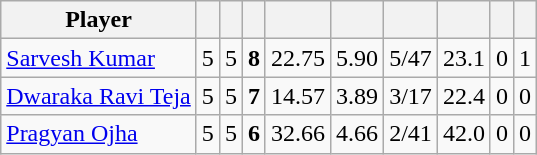<table class="wikitable sortable" style="text-align: center;">
<tr>
<th class="unsortable">Player</th>
<th></th>
<th></th>
<th></th>
<th></th>
<th></th>
<th></th>
<th></th>
<th></th>
<th></th>
</tr>
<tr>
<td style="text-align:left"><a href='#'>Sarvesh Kumar</a></td>
<td style="text-align:left">5</td>
<td>5</td>
<td><strong>8</strong></td>
<td>22.75</td>
<td>5.90</td>
<td>5/47</td>
<td>23.1</td>
<td>0</td>
<td>1</td>
</tr>
<tr>
<td style="text-align:left"><a href='#'>Dwaraka Ravi Teja</a></td>
<td style="text-align:left">5</td>
<td>5</td>
<td><strong>7</strong></td>
<td>14.57</td>
<td>3.89</td>
<td>3/17</td>
<td>22.4</td>
<td>0</td>
<td>0</td>
</tr>
<tr>
<td style="text-align:left"><a href='#'>Pragyan Ojha</a></td>
<td style="text-align:left">5</td>
<td>5</td>
<td><strong>6</strong></td>
<td>32.66</td>
<td>4.66</td>
<td>2/41</td>
<td>42.0</td>
<td>0</td>
<td>0</td>
</tr>
</table>
